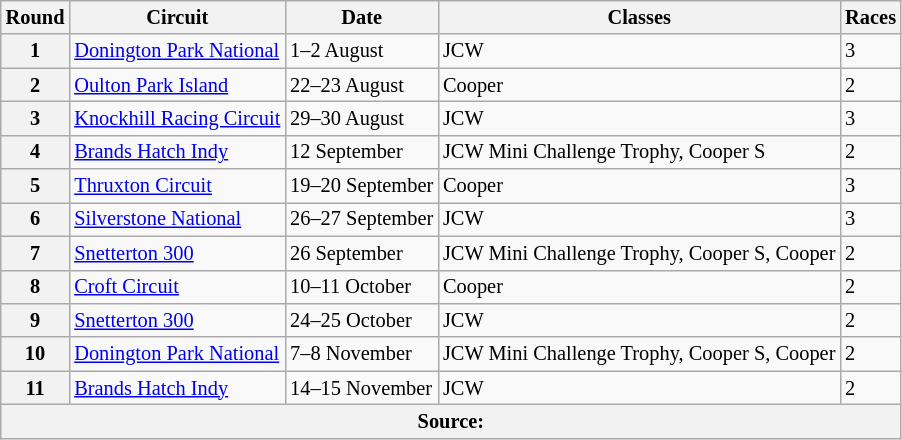<table class="wikitable" style="font-size: 85%;">
<tr>
<th>Round</th>
<th>Circuit</th>
<th>Date</th>
<th>Classes</th>
<th>Races</th>
</tr>
<tr>
<th>1</th>
<td><a href='#'> Donington Park National</a></td>
<td>1–2 August</td>
<td>JCW</td>
<td>3</td>
</tr>
<tr>
<th>2</th>
<td><a href='#'> Oulton Park Island</a></td>
<td>22–23 August</td>
<td>Cooper</td>
<td>2</td>
</tr>
<tr>
<th>3</th>
<td><a href='#'>Knockhill Racing Circuit</a></td>
<td>29–30 August</td>
<td>JCW</td>
<td>3</td>
</tr>
<tr>
<th>4</th>
<td><a href='#'> Brands Hatch Indy</a></td>
<td>12 September</td>
<td>JCW Mini Challenge Trophy, Cooper S</td>
<td>2</td>
</tr>
<tr>
<th>5</th>
<td><a href='#'>Thruxton Circuit</a></td>
<td>19–20 September</td>
<td>Cooper</td>
<td>3</td>
</tr>
<tr>
<th>6</th>
<td><a href='#'>Silverstone National</a></td>
<td>26–27 September</td>
<td>JCW</td>
<td>3</td>
</tr>
<tr>
<th>7</th>
<td><a href='#'>Snetterton 300</a></td>
<td>26 September</td>
<td>JCW Mini Challenge Trophy, Cooper S, Cooper</td>
<td>2</td>
</tr>
<tr>
<th>8</th>
<td><a href='#'>Croft Circuit</a></td>
<td>10–11 October</td>
<td>Cooper</td>
<td>2</td>
</tr>
<tr>
<th>9</th>
<td><a href='#'>Snetterton 300</a></td>
<td>24–25 October</td>
<td>JCW</td>
<td>2</td>
</tr>
<tr>
<th>10</th>
<td><a href='#'> Donington Park National</a></td>
<td>7–8 November</td>
<td>JCW Mini Challenge Trophy, Cooper S, Cooper</td>
<td>2</td>
</tr>
<tr>
<th>11</th>
<td><a href='#'> Brands Hatch Indy</a></td>
<td>14–15 November</td>
<td>JCW</td>
<td>2</td>
</tr>
<tr>
<th colspan=5>Source:</th>
</tr>
</table>
